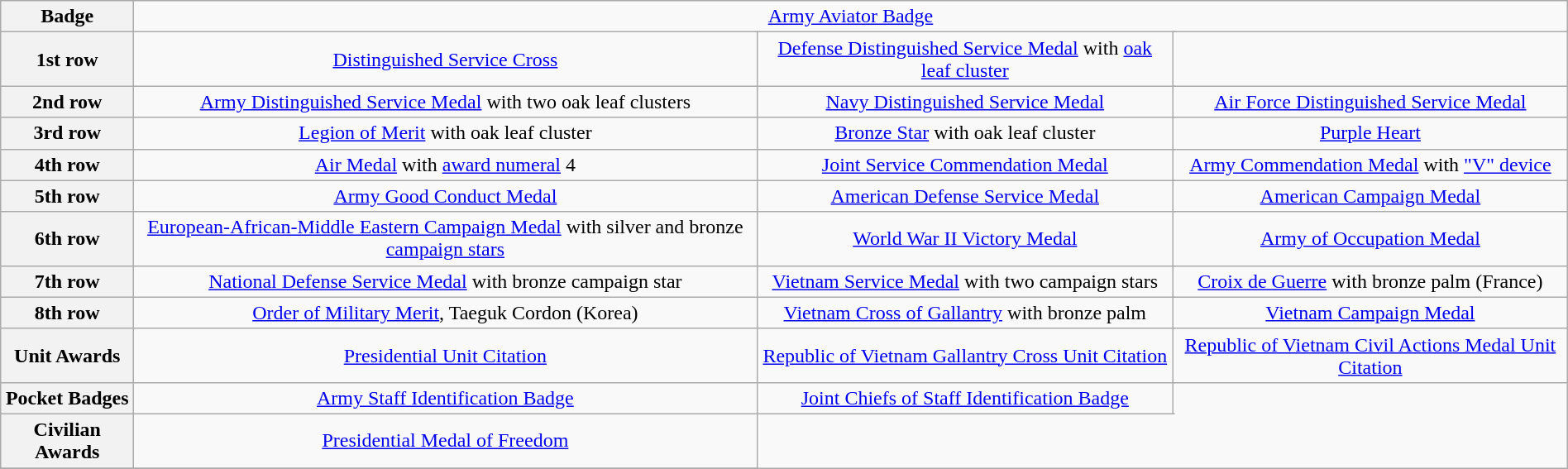<table class="wikitable" style="margin:1em auto; text-align:center;">
<tr>
<th>Badge</th>
<td colspan="7"><a href='#'>Army Aviator Badge</a></td>
</tr>
<tr>
<th>1st row</th>
<td colspan="3"><a href='#'>Distinguished Service Cross</a></td>
<td colspan="3"><a href='#'>Defense Distinguished Service Medal</a> with <a href='#'>oak leaf cluster</a></td>
</tr>
<tr>
<th>2nd row</th>
<td colspan="3"><a href='#'>Army Distinguished Service Medal</a> with two oak leaf clusters</td>
<td colspan="3"><a href='#'>Navy Distinguished Service Medal</a></td>
<td colspan="3"><a href='#'>Air Force Distinguished Service Medal</a></td>
</tr>
<tr>
<th>3rd row</th>
<td colspan="3"><a href='#'>Legion of Merit</a> with oak leaf cluster</td>
<td colspan="3"><a href='#'>Bronze Star</a> with oak leaf cluster</td>
<td colspan="3"><a href='#'>Purple Heart</a></td>
</tr>
<tr>
<th>4th row</th>
<td colspan="3"><a href='#'>Air Medal</a> with <a href='#'>award numeral</a> 4</td>
<td colspan="3"><a href='#'>Joint Service Commendation Medal</a></td>
<td colspan="3"><a href='#'>Army Commendation Medal</a> with <a href='#'>"V" device</a></td>
</tr>
<tr>
<th>5th row</th>
<td colspan="3"><a href='#'>Army Good Conduct Medal</a></td>
<td colspan="3"><a href='#'>American Defense Service Medal</a></td>
<td colspan="3"><a href='#'>American Campaign Medal</a></td>
</tr>
<tr>
<th>6th row</th>
<td colspan="3"><a href='#'>European-African-Middle Eastern Campaign Medal</a> with silver and bronze <a href='#'>campaign stars</a></td>
<td colspan="3"><a href='#'>World War II Victory Medal</a></td>
<td colspan="3"><a href='#'>Army of Occupation Medal</a></td>
</tr>
<tr>
<th>7th row</th>
<td colspan="3"><a href='#'>National Defense Service Medal</a> with bronze campaign star</td>
<td colspan="3"><a href='#'>Vietnam Service Medal</a> with two campaign stars</td>
<td colspan="3"><a href='#'>Croix de Guerre</a> with bronze palm (France)</td>
</tr>
<tr>
<th>8th row</th>
<td colspan="3"><a href='#'>Order of Military Merit</a>, Taeguk Cordon (Korea)</td>
<td colspan="3"><a href='#'>Vietnam Cross of Gallantry</a> with bronze palm</td>
<td colspan="3"><a href='#'>Vietnam Campaign Medal</a></td>
</tr>
<tr>
<th>Unit Awards</th>
<td colspan="3"><a href='#'>Presidential Unit Citation</a></td>
<td colspan="3"><a href='#'>Republic of Vietnam Gallantry Cross Unit Citation</a></td>
<td colspan="3"><a href='#'>Republic of Vietnam Civil Actions Medal Unit Citation</a></td>
</tr>
<tr>
<th>Pocket Badges</th>
<td colspan="3"><a href='#'>Army Staff Identification Badge</a></td>
<td colspan="3"><a href='#'>Joint Chiefs of Staff Identification Badge</a></td>
</tr>
<tr>
<th>Civilian Awards</th>
<td colspan="3"><a href='#'>Presidential Medal of Freedom</a></td>
</tr>
<tr>
</tr>
</table>
